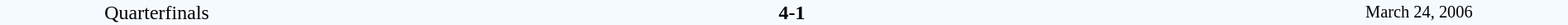<table style="width: 100%; background:#F5FAFF;" cellspacing="0">
<tr>
<td align=center rowspan=3 width=20%>Quarterfinals</td>
</tr>
<tr>
<td width=24% align=right></td>
<td align=center width=13%><strong>4-1</strong></td>
<td width=24%></td>
<td style=font-size:85% rowspan=3 align=center>March 24, 2006</td>
</tr>
</table>
